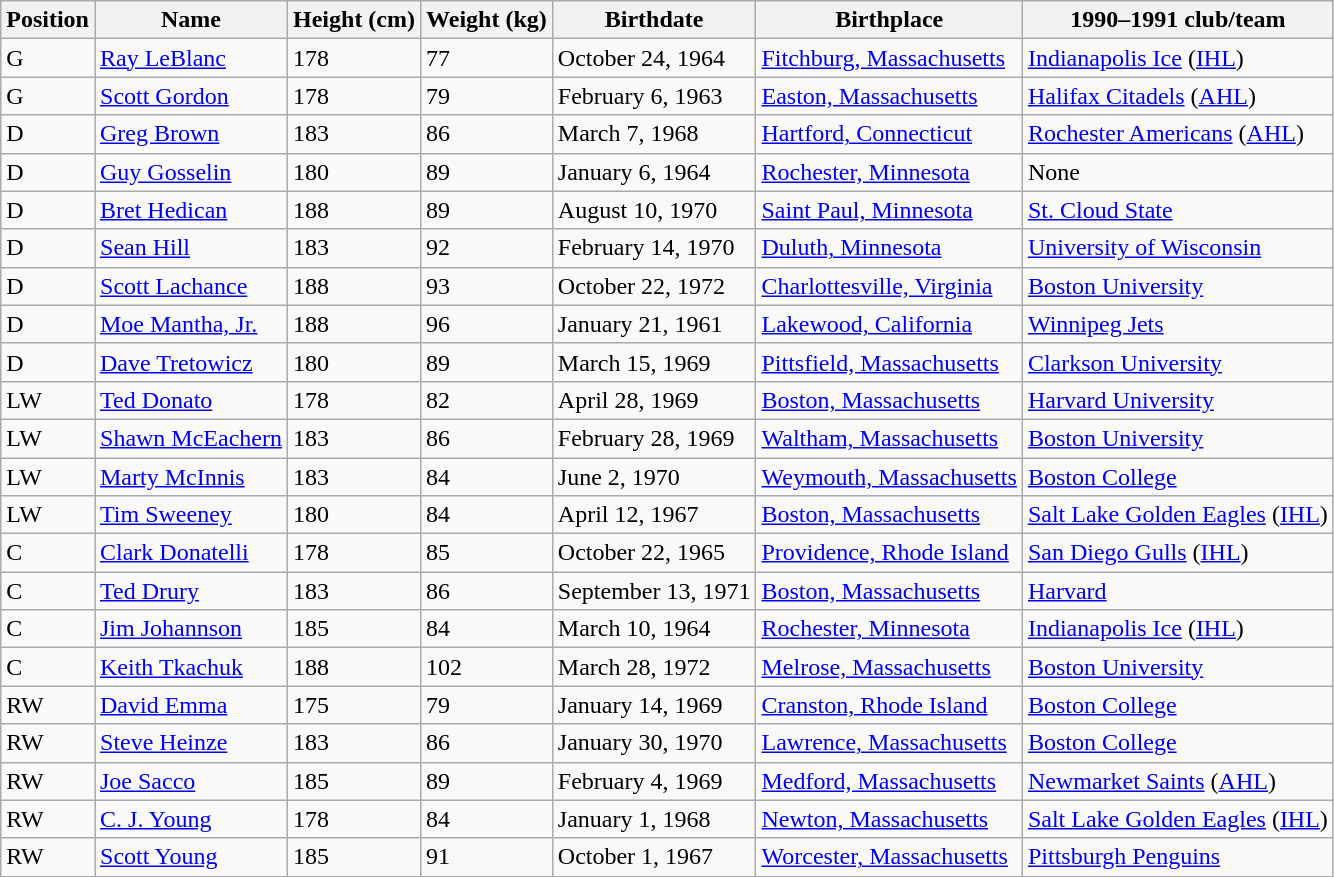<table class="wikitable sortable">
<tr>
<th>Position</th>
<th>Name</th>
<th>Height (cm)</th>
<th>Weight (kg)</th>
<th>Birthdate</th>
<th>Birthplace</th>
<th>1990–1991 club/team</th>
</tr>
<tr>
<td>G</td>
<td><a href='#'>Ray LeBlanc</a></td>
<td>178</td>
<td>77</td>
<td>October 24, 1964</td>
<td><a href='#'>Fitchburg, Massachusetts</a></td>
<td><a href='#'>Indianapolis Ice</a> (<a href='#'>IHL</a>)</td>
</tr>
<tr>
<td>G</td>
<td><a href='#'>Scott Gordon</a></td>
<td>178</td>
<td>79</td>
<td>February 6, 1963</td>
<td><a href='#'>Easton, Massachusetts</a></td>
<td><a href='#'>Halifax Citadels</a> (<a href='#'>AHL</a>)</td>
</tr>
<tr>
<td>D</td>
<td><a href='#'>Greg Brown</a></td>
<td>183</td>
<td>86</td>
<td>March 7, 1968</td>
<td><a href='#'>Hartford, Connecticut</a></td>
<td><a href='#'>Rochester Americans</a> (<a href='#'>AHL</a>)</td>
</tr>
<tr>
<td>D</td>
<td><a href='#'>Guy Gosselin</a></td>
<td>180</td>
<td>89</td>
<td>January 6, 1964</td>
<td><a href='#'>Rochester, Minnesota</a></td>
<td>None</td>
</tr>
<tr>
<td>D</td>
<td><a href='#'>Bret Hedican</a></td>
<td>188</td>
<td>89</td>
<td>August 10, 1970</td>
<td><a href='#'>Saint Paul, Minnesota</a></td>
<td><a href='#'>St. Cloud State</a></td>
</tr>
<tr>
<td>D</td>
<td><a href='#'>Sean Hill</a></td>
<td>183</td>
<td>92</td>
<td>February 14, 1970</td>
<td><a href='#'>Duluth, Minnesota</a></td>
<td><a href='#'>University of Wisconsin</a></td>
</tr>
<tr>
<td>D</td>
<td><a href='#'>Scott Lachance</a></td>
<td>188</td>
<td>93</td>
<td>October 22, 1972</td>
<td><a href='#'>Charlottesville, Virginia</a></td>
<td><a href='#'>Boston University</a></td>
</tr>
<tr>
<td>D</td>
<td><a href='#'>Moe Mantha, Jr.</a></td>
<td>188</td>
<td>96</td>
<td>January 21, 1961</td>
<td><a href='#'>Lakewood, California</a></td>
<td><a href='#'>Winnipeg Jets</a></td>
</tr>
<tr>
<td>D</td>
<td><a href='#'>Dave Tretowicz</a></td>
<td>180</td>
<td>89</td>
<td>March 15, 1969</td>
<td><a href='#'>Pittsfield, Massachusetts</a></td>
<td><a href='#'>Clarkson University</a></td>
</tr>
<tr>
<td>LW</td>
<td><a href='#'>Ted Donato</a></td>
<td>178</td>
<td>82</td>
<td>April 28, 1969</td>
<td><a href='#'>Boston, Massachusetts</a></td>
<td><a href='#'>Harvard University</a></td>
</tr>
<tr>
<td>LW</td>
<td><a href='#'>Shawn McEachern</a></td>
<td>183</td>
<td>86</td>
<td>February 28, 1969</td>
<td><a href='#'>Waltham, Massachusetts</a></td>
<td><a href='#'>Boston University</a></td>
</tr>
<tr>
<td>LW</td>
<td><a href='#'>Marty McInnis</a></td>
<td>183</td>
<td>84</td>
<td>June 2, 1970</td>
<td><a href='#'>Weymouth, Massachusetts</a></td>
<td><a href='#'>Boston College</a></td>
</tr>
<tr>
<td>LW</td>
<td><a href='#'>Tim Sweeney</a></td>
<td>180</td>
<td>84</td>
<td>April 12, 1967</td>
<td><a href='#'>Boston, Massachusetts</a></td>
<td><a href='#'>Salt Lake Golden Eagles</a> (<a href='#'>IHL</a>)</td>
</tr>
<tr>
<td>C</td>
<td><a href='#'>Clark Donatelli</a></td>
<td>178</td>
<td>85</td>
<td>October 22, 1965</td>
<td><a href='#'>Providence, Rhode Island</a></td>
<td><a href='#'>San Diego Gulls</a> (<a href='#'>IHL</a>)</td>
</tr>
<tr>
<td>C</td>
<td><a href='#'>Ted Drury</a></td>
<td>183</td>
<td>86</td>
<td>September 13, 1971</td>
<td><a href='#'>Boston, Massachusetts</a></td>
<td><a href='#'>Harvard</a></td>
</tr>
<tr>
<td>C</td>
<td><a href='#'>Jim Johannson</a></td>
<td>185</td>
<td>84</td>
<td>March 10, 1964</td>
<td><a href='#'>Rochester, Minnesota</a></td>
<td><a href='#'>Indianapolis Ice</a> (<a href='#'>IHL</a>)</td>
</tr>
<tr>
<td>C</td>
<td><a href='#'>Keith Tkachuk</a></td>
<td>188</td>
<td>102</td>
<td>March 28, 1972</td>
<td><a href='#'>Melrose, Massachusetts</a></td>
<td><a href='#'>Boston University</a></td>
</tr>
<tr>
<td>RW</td>
<td><a href='#'>David Emma</a></td>
<td>175</td>
<td>79</td>
<td>January 14, 1969</td>
<td><a href='#'>Cranston, Rhode Island</a></td>
<td><a href='#'>Boston College</a></td>
</tr>
<tr>
<td>RW</td>
<td><a href='#'>Steve Heinze</a></td>
<td>183</td>
<td>86</td>
<td>January 30, 1970</td>
<td><a href='#'>Lawrence, Massachusetts</a></td>
<td><a href='#'>Boston College</a></td>
</tr>
<tr>
<td>RW</td>
<td><a href='#'>Joe Sacco</a></td>
<td>185</td>
<td>89</td>
<td>February 4, 1969</td>
<td><a href='#'>Medford, Massachusetts</a></td>
<td><a href='#'>Newmarket Saints</a> (<a href='#'>AHL</a>)</td>
</tr>
<tr>
<td>RW</td>
<td><a href='#'>C. J. Young</a></td>
<td>178</td>
<td>84</td>
<td>January 1, 1968</td>
<td><a href='#'>Newton, Massachusetts</a></td>
<td><a href='#'>Salt Lake Golden Eagles</a> (<a href='#'>IHL</a>)</td>
</tr>
<tr>
<td>RW</td>
<td><a href='#'>Scott Young</a></td>
<td>185</td>
<td>91</td>
<td>October 1, 1967</td>
<td><a href='#'>Worcester, Massachusetts</a></td>
<td><a href='#'>Pittsburgh Penguins</a></td>
</tr>
</table>
